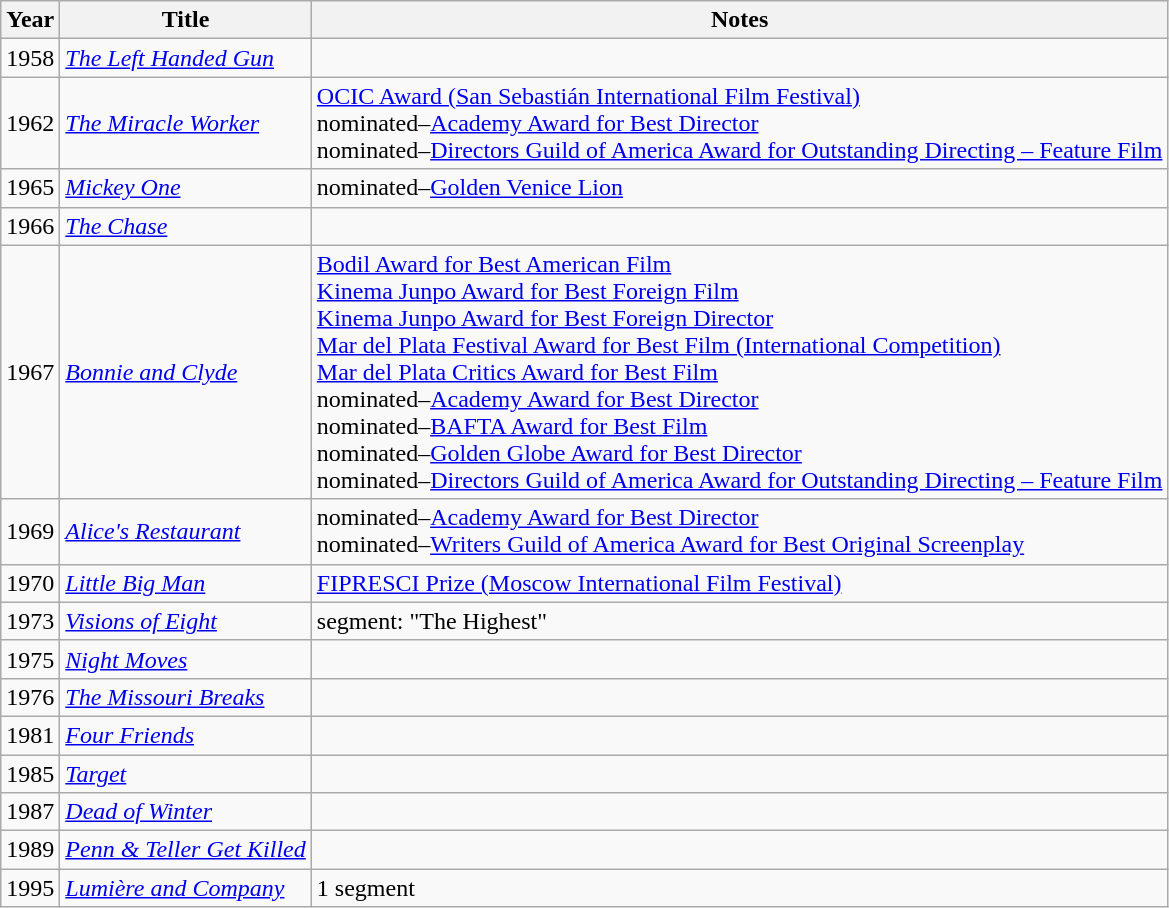<table class="wikitable sortable">
<tr>
<th>Year</th>
<th>Title</th>
<th class="unsortable">Notes</th>
</tr>
<tr>
<td>1958</td>
<td><em><a href='#'>The Left Handed Gun</a></em></td>
<td></td>
</tr>
<tr>
<td>1962</td>
<td><em><a href='#'>The Miracle Worker</a></em></td>
<td><a href='#'>OCIC Award (San Sebastián International Film Festival)</a><br>nominated–<a href='#'>Academy Award for Best Director</a><br>nominated–<a href='#'>Directors Guild of America Award for Outstanding Directing – Feature Film</a></td>
</tr>
<tr>
<td>1965</td>
<td><em><a href='#'>Mickey One</a></em></td>
<td>nominated–<a href='#'>Golden Venice Lion</a></td>
</tr>
<tr>
<td>1966</td>
<td><em><a href='#'>The Chase</a></em></td>
<td></td>
</tr>
<tr>
<td>1967</td>
<td><em><a href='#'>Bonnie and Clyde</a></em></td>
<td><a href='#'>Bodil Award for Best American Film</a><br><a href='#'>Kinema Junpo Award for Best Foreign Film</a><br><a href='#'>Kinema Junpo Award for Best Foreign Director</a><br><a href='#'>Mar del Plata Festival Award for Best Film (International Competition)</a><br><a href='#'>Mar del Plata Critics Award for Best Film</a><br>nominated–<a href='#'>Academy Award for Best Director</a><br>nominated–<a href='#'>BAFTA Award for Best Film</a><br>nominated–<a href='#'>Golden Globe Award for Best Director</a><br>nominated–<a href='#'>Directors Guild of America Award for Outstanding Directing – Feature Film</a></td>
</tr>
<tr>
<td>1969</td>
<td><em><a href='#'>Alice's Restaurant</a></em></td>
<td>nominated–<a href='#'>Academy Award for Best Director</a> <br> nominated–<a href='#'>Writers Guild of America Award for Best Original Screenplay</a></td>
</tr>
<tr>
<td>1970</td>
<td><em><a href='#'>Little Big Man</a></em></td>
<td><a href='#'>FIPRESCI Prize (Moscow International Film Festival)</a></td>
</tr>
<tr>
<td>1973</td>
<td><em><a href='#'>Visions of Eight</a></em></td>
<td>segment: "The Highest"</td>
</tr>
<tr>
<td>1975</td>
<td><em><a href='#'>Night Moves</a></em></td>
<td></td>
</tr>
<tr>
<td>1976</td>
<td><em><a href='#'>The Missouri Breaks</a></em></td>
<td></td>
</tr>
<tr>
<td>1981</td>
<td><em><a href='#'>Four Friends</a></em></td>
<td></td>
</tr>
<tr>
<td>1985</td>
<td><em><a href='#'>Target</a></em></td>
<td></td>
</tr>
<tr>
<td>1987</td>
<td><em><a href='#'>Dead of Winter</a></em></td>
<td></td>
</tr>
<tr>
<td>1989</td>
<td><em><a href='#'>Penn & Teller Get Killed</a></em></td>
<td></td>
</tr>
<tr>
<td>1995</td>
<td><em><a href='#'>Lumière and Company</a></em></td>
<td>1 segment</td>
</tr>
</table>
